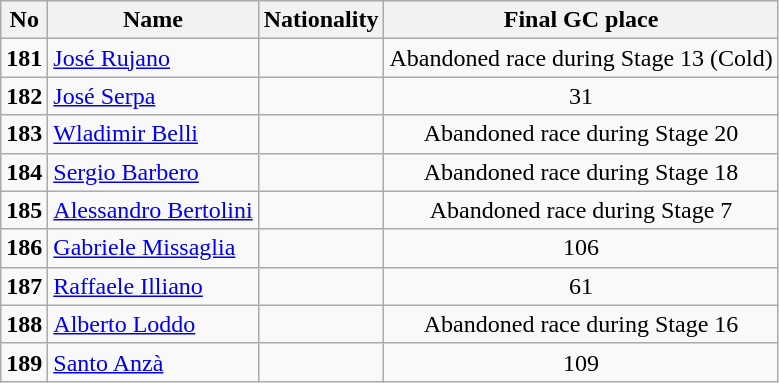<table class="wikitable">
<tr>
<th>No</th>
<th>Name</th>
<th>Nationality</th>
<th>Final GC place</th>
</tr>
<tr --->
<td><strong>181</strong></td>
<td><a href='#'>José Rujano</a></td>
<td></td>
<td align="center">Abandoned race during Stage 13 (Cold)</td>
</tr>
<tr --->
<td><strong>182</strong></td>
<td><a href='#'>José Serpa</a></td>
<td></td>
<td align="center">31</td>
</tr>
<tr --->
<td><strong>183</strong></td>
<td><a href='#'>Wladimir Belli</a></td>
<td></td>
<td align="center">Abandoned race during Stage 20</td>
</tr>
<tr --->
<td><strong>184</strong></td>
<td><a href='#'>Sergio Barbero</a></td>
<td></td>
<td align="center">Abandoned race during Stage 18</td>
</tr>
<tr --->
<td><strong>185</strong></td>
<td><a href='#'>Alessandro Bertolini</a></td>
<td></td>
<td align="center">Abandoned race during Stage 7</td>
</tr>
<tr --->
<td><strong>186</strong></td>
<td><a href='#'>Gabriele Missaglia</a></td>
<td></td>
<td align="center">106</td>
</tr>
<tr --->
<td><strong>187</strong></td>
<td><a href='#'>Raffaele Illiano</a></td>
<td></td>
<td align="center">61</td>
</tr>
<tr --->
<td><strong>188</strong></td>
<td><a href='#'>Alberto Loddo</a></td>
<td></td>
<td align="center">Abandoned race during Stage 16</td>
</tr>
<tr --->
<td><strong>189</strong></td>
<td><a href='#'>Santo Anzà</a></td>
<td></td>
<td align="center">109</td>
</tr>
</table>
